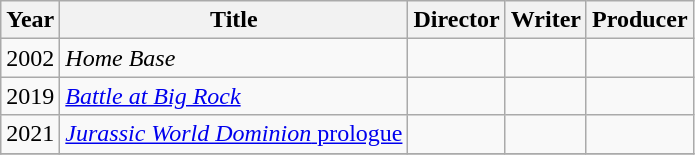<table class="wikitable">
<tr>
<th>Year</th>
<th>Title</th>
<th>Director</th>
<th>Writer</th>
<th>Producer</th>
</tr>
<tr>
<td>2002</td>
<td><em>Home Base</em></td>
<td></td>
<td></td>
<td></td>
</tr>
<tr>
<td>2019</td>
<td><em><a href='#'>Battle at Big Rock</a></em></td>
<td></td>
<td></td>
<td></td>
</tr>
<tr>
<td>2021</td>
<td><a href='#'><em>Jurassic World Dominion</em> prologue</a></td>
<td></td>
<td></td>
<td></td>
</tr>
<tr>
</tr>
</table>
